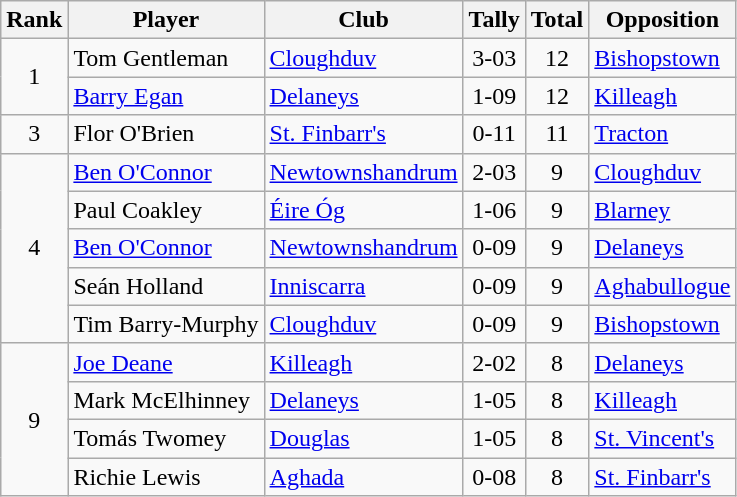<table class="wikitable">
<tr>
<th>Rank</th>
<th>Player</th>
<th>Club</th>
<th>Tally</th>
<th>Total</th>
<th>Opposition</th>
</tr>
<tr>
<td rowspan="2" style="text-align:center;">1</td>
<td>Tom Gentleman</td>
<td><a href='#'>Cloughduv</a></td>
<td align=center>3-03</td>
<td align=center>12</td>
<td><a href='#'>Bishopstown</a></td>
</tr>
<tr>
<td><a href='#'>Barry Egan</a></td>
<td><a href='#'>Delaneys</a></td>
<td align=center>1-09</td>
<td align=center>12</td>
<td><a href='#'>Killeagh</a></td>
</tr>
<tr>
<td rowspan="1" style="text-align:center;">3</td>
<td>Flor O'Brien</td>
<td><a href='#'>St. Finbarr's</a></td>
<td align=center>0-11</td>
<td align=center>11</td>
<td><a href='#'>Tracton</a></td>
</tr>
<tr>
<td rowspan="5" style="text-align:center;">4</td>
<td><a href='#'>Ben O'Connor</a></td>
<td><a href='#'>Newtownshandrum</a></td>
<td align=center>2-03</td>
<td align=center>9</td>
<td><a href='#'>Cloughduv</a></td>
</tr>
<tr>
<td>Paul Coakley</td>
<td><a href='#'>Éire Óg</a></td>
<td align=center>1-06</td>
<td align=center>9</td>
<td><a href='#'>Blarney</a></td>
</tr>
<tr>
<td><a href='#'>Ben O'Connor</a></td>
<td><a href='#'>Newtownshandrum</a></td>
<td align=center>0-09</td>
<td align=center>9</td>
<td><a href='#'>Delaneys</a></td>
</tr>
<tr>
<td>Seán Holland</td>
<td><a href='#'>Inniscarra</a></td>
<td align=center>0-09</td>
<td align=center>9</td>
<td><a href='#'>Aghabullogue</a></td>
</tr>
<tr>
<td>Tim Barry-Murphy</td>
<td><a href='#'>Cloughduv</a></td>
<td align=center>0-09</td>
<td align=center>9</td>
<td><a href='#'>Bishopstown</a></td>
</tr>
<tr>
<td rowspan="4" style="text-align:center;">9</td>
<td><a href='#'>Joe Deane</a></td>
<td><a href='#'>Killeagh</a></td>
<td align=center>2-02</td>
<td align=center>8</td>
<td><a href='#'>Delaneys</a></td>
</tr>
<tr>
<td>Mark McElhinney</td>
<td><a href='#'>Delaneys</a></td>
<td align=center>1-05</td>
<td align=center>8</td>
<td><a href='#'>Killeagh</a></td>
</tr>
<tr>
<td>Tomás Twomey</td>
<td><a href='#'>Douglas</a></td>
<td align=center>1-05</td>
<td align=center>8</td>
<td><a href='#'>St. Vincent's</a></td>
</tr>
<tr>
<td>Richie Lewis</td>
<td><a href='#'>Aghada</a></td>
<td align=center>0-08</td>
<td align=center>8</td>
<td><a href='#'>St. Finbarr's</a></td>
</tr>
</table>
